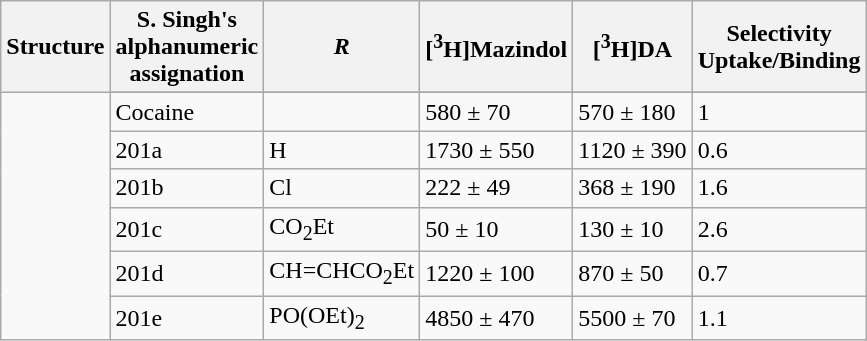<table class="wikitable sortable">
<tr>
<th>Structure</th>
<th>S. Singh's<br>alphanumeric<br>assignation</th>
<th><em>R</em></th>
<th>[<sup>3</sup>H]Mazindol</th>
<th>[<sup>3</sup>H]DA</th>
<th>Selectivity<br>Uptake/Binding</th>
</tr>
<tr>
<td rowspan=7></td>
</tr>
<tr>
<td>Cocaine</td>
<td></td>
<td>580 ± 70</td>
<td>570 ± 180</td>
<td>1</td>
</tr>
<tr>
<td>201a</td>
<td>H</td>
<td>1730 ± 550</td>
<td>1120 ± 390</td>
<td>0.6</td>
</tr>
<tr>
<td>201b</td>
<td>Cl</td>
<td>222 ± 49</td>
<td>368 ± 190</td>
<td>1.6</td>
</tr>
<tr>
<td>201c</td>
<td>CO<sub>2</sub>Et</td>
<td>50 ± 10</td>
<td>130 ± 10</td>
<td>2.6</td>
</tr>
<tr>
<td>201d</td>
<td>CH=CHCO<sub>2</sub>Et</td>
<td>1220 ± 100</td>
<td>870 ± 50</td>
<td>0.7</td>
</tr>
<tr>
<td>201e</td>
<td>PO(OEt)<sub>2</sub></td>
<td>4850 ± 470</td>
<td>5500 ± 70</td>
<td>1.1</td>
</tr>
</table>
